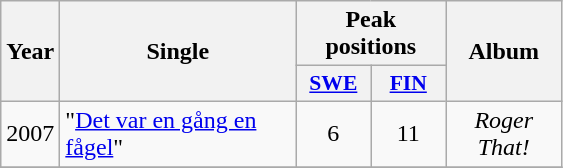<table class="wikitable">
<tr>
<th align="center" rowspan="2" width="10">Year</th>
<th align="center" rowspan="2" width="150">Single</th>
<th align="center" colspan="2" width="20">Peak positions</th>
<th align="center" rowspan="2" width="70">Album</th>
</tr>
<tr>
<th scope="col" style="width:3em;font-size:90%;"><a href='#'>SWE</a><br></th>
<th scope="col" style="width:3em;font-size:90%;"><a href='#'>FIN</a><br></th>
</tr>
<tr>
<td style="text-align:center;">2007</td>
<td>"<a href='#'>Det var en gång en fågel</a>"</td>
<td style="text-align:center;">6</td>
<td style="text-align:center;">11</td>
<td style="text-align:center;"><em>Roger That!</em></td>
</tr>
<tr>
</tr>
</table>
